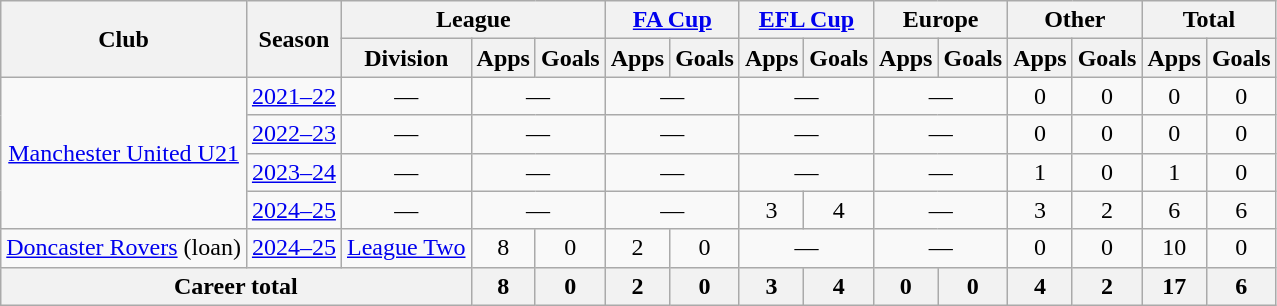<table class=wikitable style=text-align:center>
<tr>
<th rowspan=2>Club</th>
<th rowspan=2>Season</th>
<th colspan=3>League</th>
<th colspan=2><a href='#'>FA Cup</a></th>
<th colspan=2><a href='#'>EFL Cup</a></th>
<th colspan=2>Europe</th>
<th colspan=2>Other</th>
<th colspan=2>Total</th>
</tr>
<tr>
<th>Division</th>
<th>Apps</th>
<th>Goals</th>
<th>Apps</th>
<th>Goals</th>
<th>Apps</th>
<th>Goals</th>
<th>Apps</th>
<th>Goals</th>
<th>Apps</th>
<th>Goals</th>
<th>Apps</th>
<th>Goals</th>
</tr>
<tr>
<td rowspan="4"><a href='#'>Manchester United U21</a></td>
<td><a href='#'>2021–22</a></td>
<td>—</td>
<td colspan=2>—</td>
<td colspan=2>—</td>
<td colspan=2>—</td>
<td colspan=2>—</td>
<td>0</td>
<td>0</td>
<td>0</td>
<td>0</td>
</tr>
<tr>
<td><a href='#'>2022–23</a></td>
<td>—</td>
<td colspan=2>—</td>
<td colspan=2>—</td>
<td colspan=2>—</td>
<td colspan=2>—</td>
<td>0</td>
<td>0</td>
<td>0</td>
<td>0</td>
</tr>
<tr>
<td><a href='#'>2023–24</a></td>
<td>—</td>
<td colspan=2>—</td>
<td colspan=2>—</td>
<td colspan=2>—</td>
<td colspan=2>—</td>
<td>1</td>
<td>0</td>
<td>1</td>
<td>0</td>
</tr>
<tr>
<td><a href='#'>2024–25</a></td>
<td>—</td>
<td colspan="2">—</td>
<td colspan="2">—</td>
<td>3</td>
<td>4</td>
<td colspan="2">—</td>
<td>3</td>
<td>2</td>
<td>6</td>
<td>6</td>
</tr>
<tr>
<td><a href='#'>Doncaster Rovers</a> (loan)</td>
<td><a href='#'>2024–25</a></td>
<td><a href='#'>League Two</a></td>
<td>8</td>
<td>0</td>
<td>2</td>
<td>0</td>
<td colspan="2">—</td>
<td colspan="2">—</td>
<td>0</td>
<td>0</td>
<td>10</td>
<td>0</td>
</tr>
<tr>
<th colspan="3">Career total</th>
<th>8</th>
<th>0</th>
<th>2</th>
<th>0</th>
<th>3</th>
<th>4</th>
<th>0</th>
<th>0</th>
<th>4</th>
<th>2</th>
<th>17</th>
<th>6</th>
</tr>
</table>
